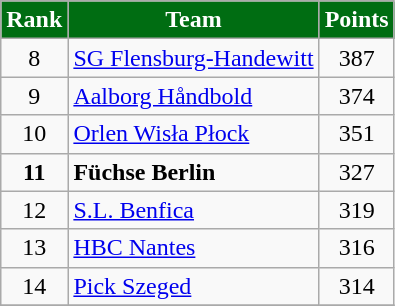<table class="wikitable" style="text-align: center;">
<tr>
<th style="color:#FFFFFF; background:#006D12">Rank</th>
<th style="color:#FFFFFF; background:#006D12">Team</th>
<th style="color:#FFFFFF; background:#006D12">Points</th>
</tr>
<tr>
<td>8</td>
<td align=left> <a href='#'>SG Flensburg-Handewitt</a></td>
<td>387</td>
</tr>
<tr>
<td>9</td>
<td align=left> <a href='#'>Aalborg Håndbold</a></td>
<td>374</td>
</tr>
<tr>
<td>10</td>
<td align=left> <a href='#'>Orlen Wisła Płock</a></td>
<td>351</td>
</tr>
<tr>
<td><strong>11</strong></td>
<td align=left> <strong>Füchse Berlin</strong></td>
<td>327</td>
</tr>
<tr>
<td>12</td>
<td align=left> <a href='#'>S.L. Benfica</a></td>
<td>319</td>
</tr>
<tr>
<td>13</td>
<td align=left> <a href='#'>HBC Nantes</a></td>
<td>316</td>
</tr>
<tr>
<td>14</td>
<td align=left> <a href='#'>Pick Szeged</a></td>
<td>314</td>
</tr>
<tr>
</tr>
</table>
